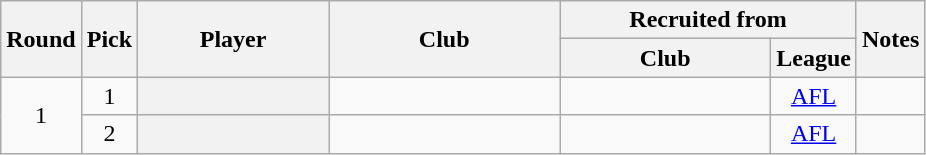<table class="wikitable sortable plainrowheaders" style="text-align:center;">
<tr>
<th rowspan=2>Round</th>
<th rowspan=2>Pick</th>
<th rowspan=2 style="width: 90pt">Player</th>
<th rowspan=2 style="width: 110pt">Club</th>
<th colspan=2>Recruited from</th>
<th class="unsortable" rowspan=2>Notes</th>
</tr>
<tr>
<th style="width: 100pt">Club</th>
<th>League</th>
</tr>
<tr>
<td rowspan=2>1</td>
<td>1</td>
<th scope=row></th>
<td></td>
<td></td>
<td><a href='#'>AFL</a></td>
<td></td>
</tr>
<tr>
<td>2</td>
<th scope=row></th>
<td></td>
<td></td>
<td><a href='#'>AFL</a></td>
<td></td>
</tr>
</table>
